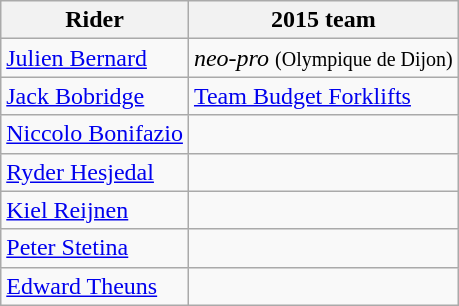<table class="wikitable">
<tr>
<th>Rider</th>
<th>2015 team</th>
</tr>
<tr>
<td><a href='#'>Julien Bernard</a></td>
<td><em>neo-pro</em> <small>(Olympique de Dijon)</small></td>
</tr>
<tr>
<td><a href='#'>Jack Bobridge</a></td>
<td><a href='#'>Team Budget Forklifts</a></td>
</tr>
<tr>
<td><a href='#'>Niccolo Bonifazio</a></td>
<td></td>
</tr>
<tr>
<td><a href='#'>Ryder Hesjedal</a></td>
<td></td>
</tr>
<tr>
<td><a href='#'>Kiel Reijnen</a></td>
<td></td>
</tr>
<tr>
<td><a href='#'>Peter Stetina</a></td>
<td></td>
</tr>
<tr>
<td><a href='#'>Edward Theuns</a></td>
<td></td>
</tr>
</table>
